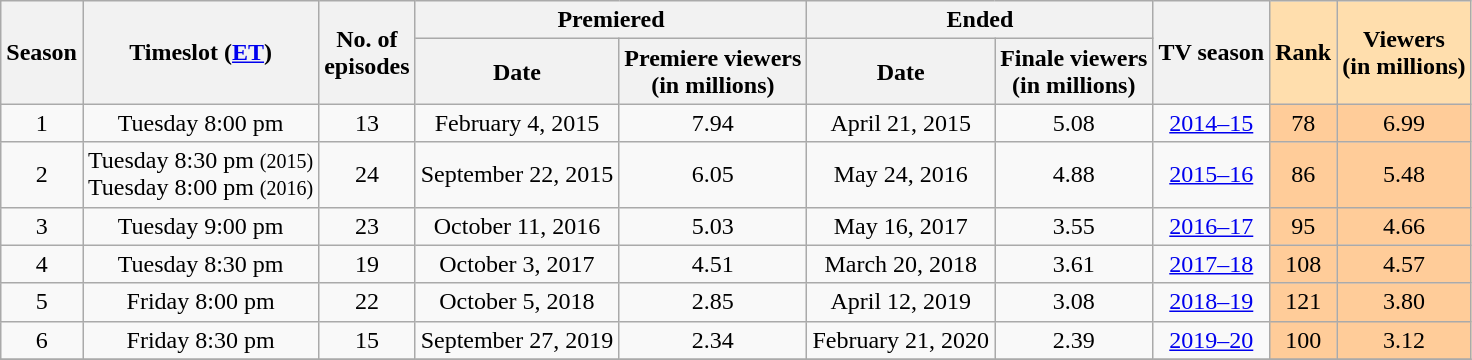<table class="wikitable plainrowheaders" style="text-align:center;">
<tr>
<th scope="col" rowspan="2">Season</th>
<th scope="col" rowspan="2">Timeslot (<a href='#'>ET</a>)</th>
<th scope="col" rowspan="2">No. of<br>episodes</th>
<th scope="col" colspan=2>Premiered</th>
<th scope="col" colspan=2>Ended</th>
<th scope="col" rowspan="2">TV season</th>
<th scope="col" style="background:#ffdead;" rowspan="2">Rank</th>
<th scope="col" style="background:#ffdead;" rowspan="2">Viewers<br>(in millions)</th>
</tr>
<tr>
<th scope="col">Date</th>
<th scope="col">Premiere viewers<br>(in millions)</th>
<th scope="col">Date</th>
<th scope="col">Finale viewers<br>(in millions)</th>
</tr>
<tr>
<td scope="row">1</td>
<td>Tuesday 8:00 pm</td>
<td>13</td>
<td>February 4, 2015</td>
<td>7.94</td>
<td>April 21, 2015</td>
<td>5.08</td>
<td><a href='#'>2014–15</a></td>
<td style="background:#fc9;">78</td>
<td style="background:#fc9;">6.99</td>
</tr>
<tr>
<td scope="row">2</td>
<td>Tuesday 8:30 pm <small>(2015)</small><br>Tuesday 8:00 pm <small>(2016)</small></td>
<td>24</td>
<td>September 22, 2015</td>
<td>6.05</td>
<td>May 24, 2016</td>
<td>4.88</td>
<td><a href='#'>2015–16</a></td>
<td style="background:#fc9;">86</td>
<td style="background:#fc9;">5.48</td>
</tr>
<tr>
<td scope="row">3</td>
<td>Tuesday 9:00 pm</td>
<td>23</td>
<td>October 11, 2016</td>
<td>5.03</td>
<td>May 16, 2017</td>
<td>3.55</td>
<td><a href='#'>2016–17</a></td>
<td style="background:#fc9;">95</td>
<td style="background:#fc9;">4.66</td>
</tr>
<tr>
<td scope="row">4</td>
<td>Tuesday 8:30 pm</td>
<td>19</td>
<td>October 3, 2017</td>
<td>4.51</td>
<td>March 20, 2018</td>
<td>3.61</td>
<td><a href='#'>2017–18</a></td>
<td style="background:#fc9;">108</td>
<td style="background:#fc9;">4.57</td>
</tr>
<tr>
<td scope="row">5</td>
<td>Friday 8:00 pm</td>
<td>22</td>
<td>October 5, 2018</td>
<td>2.85</td>
<td>April 12, 2019</td>
<td>3.08</td>
<td><a href='#'>2018–19</a></td>
<td style="background:#fc9;">121</td>
<td style="background:#fc9;">3.80</td>
</tr>
<tr>
<td scope="row">6</td>
<td>Friday 8:30 pm</td>
<td>15</td>
<td>September 27, 2019</td>
<td>2.34</td>
<td>February 21, 2020</td>
<td>2.39</td>
<td><a href='#'>2019–20</a></td>
<td style="background:#fc9;">100</td>
<td style="background:#fc9;">3.12</td>
</tr>
<tr>
</tr>
</table>
